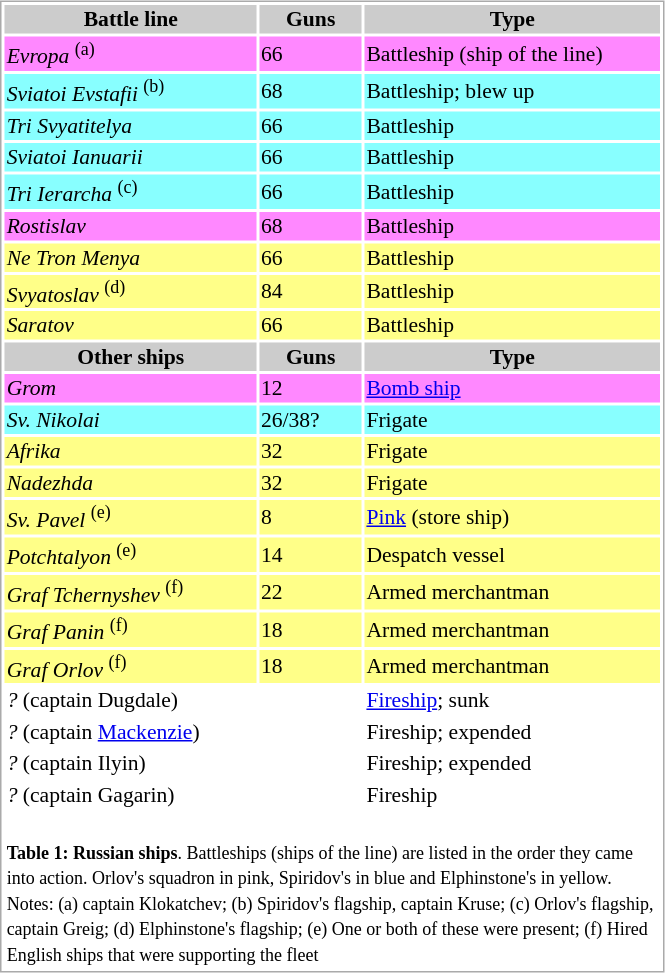<table width=35% style="float:right; margin:0.5em; border:1px solid #aaa; font-size:90%">
<tr>
<th colspan=1 bgcolor=CCCCCC><strong>Battle line</strong></th>
<th colspan=1 bgcolor=CCCCCC><strong>Guns</strong></th>
<th colspan=1 bgcolor=CCCCCC><strong>Type</strong></th>
</tr>
<tr ---- bgcolor=FF88FF>
<td><em>Evropa</em> <sup>(a)</sup></td>
<td>66</td>
<td>Battleship (ship of the line)</td>
</tr>
<tr ---- bgcolor=88FFFF>
<td><em>Sviatoi Evstafii</em> <sup>(b)</sup></td>
<td>68</td>
<td>Battleship; blew up</td>
</tr>
<tr ---- bgcolor=88FFFF>
<td><em>Tri Svyatitelya</em></td>
<td>66</td>
<td>Battleship</td>
</tr>
<tr ---- bgcolor=88FFFF>
<td><em>Sviatoi Ianuarii</em></td>
<td>66</td>
<td>Battleship</td>
</tr>
<tr ---- bgcolor=88FFFF>
<td><em>Tri Ierarcha</em> <sup>(c)</sup></td>
<td>66</td>
<td>Battleship</td>
</tr>
<tr ---- bgcolor=FF88FF>
<td><em>Rostislav</em></td>
<td>68</td>
<td>Battleship</td>
</tr>
<tr ---- bgcolor=FFFF88>
<td><em>Ne Tron Menya</em></td>
<td>66</td>
<td>Battleship</td>
</tr>
<tr ---- bgcolor=FFFF88>
<td><em>Svyatoslav</em> <sup>(d)</sup></td>
<td>84</td>
<td>Battleship</td>
</tr>
<tr ---- bgcolor=FFFF88>
<td><em>Saratov</em></td>
<td>66</td>
<td>Battleship</td>
</tr>
<tr>
<th colspan=1 bgcolor=CCCCCC><strong>Other ships</strong></th>
<th colspan=1 bgcolor=CCCCCC><strong>Guns</strong></th>
<th colspan=1 bgcolor=CCCCCC><strong>Type</strong></th>
</tr>
<tr ---- bgcolor=FF88FF>
<td><em>Grom</em></td>
<td>12</td>
<td><a href='#'>Bomb ship</a></td>
</tr>
<tr ---- bgcolor=88FFFF>
<td><em>Sv. Nikolai</em></td>
<td>26/38?</td>
<td>Frigate</td>
</tr>
<tr ---- bgcolor=FFFF88>
<td><em>Afrika</em></td>
<td>32</td>
<td>Frigate</td>
</tr>
<tr ---- bgcolor=FFFF88>
<td><em>Nadezhda</em></td>
<td>32</td>
<td>Frigate</td>
</tr>
<tr ---- bgcolor=FFFF88>
<td><em>Sv. Pavel</em> <sup>(e)</sup></td>
<td>8</td>
<td><a href='#'>Pink</a> (store ship)</td>
</tr>
<tr ---- bgcolor=FFFF88>
<td><em>Potchtalyon</em> <sup>(e)</sup></td>
<td>14</td>
<td>Despatch vessel</td>
</tr>
<tr ---- bgcolor=FFFF88>
<td><em>Graf Tchernyshev</em> <sup>(f)</sup></td>
<td>22</td>
<td>Armed merchantman</td>
</tr>
<tr ---- bgcolor=FFFF88>
<td><em>Graf Panin</em> <sup>(f)</sup></td>
<td>18</td>
<td>Armed merchantman</td>
</tr>
<tr ---- bgcolor=FFFF88>
<td><em>Graf Orlov</em> <sup>(f)</sup></td>
<td>18</td>
<td>Armed merchantman</td>
</tr>
<tr ---- bgcolor=FFFFFF>
<td><em>?</em> (captain Dugdale)</td>
<td></td>
<td><a href='#'>Fireship</a>; sunk</td>
</tr>
<tr ---- bgcolor=FFFFFF>
<td><em>?</em> (captain <a href='#'>Mackenzie</a>)</td>
<td></td>
<td>Fireship; expended</td>
</tr>
<tr ---- bgcolor=FFFFFF>
<td><em>?</em> (captain Ilyin)</td>
<td></td>
<td>Fireship; expended</td>
</tr>
<tr ---- bgcolor=FFFFFF>
<td><em>?</em> (captain Gagarin)</td>
<td></td>
<td>Fireship</td>
</tr>
<tr>
<td align="left" colspan="3"><br><small><strong>Table 1: Russian ships</strong>. Battleships (ships of the line) are listed in the order they came into action. Orlov's squadron in pink, Spiridov's in blue and Elphinstone's in yellow. Notes: (a) captain Klokatchev; (b) Spiridov's flagship, captain Kruse; (c) Orlov's flagship, captain Greig; (d) Elphinstone's flagship; (e) One or both of these were present; (f) Hired English ships that were supporting the fleet</small></td>
</tr>
</table>
